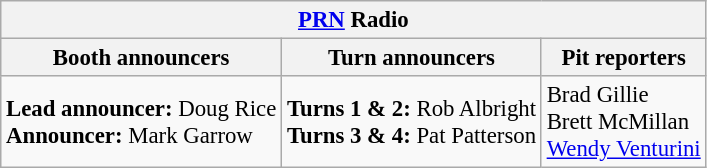<table class="wikitable" style="font-size: 95%">
<tr>
<th colspan="3"><a href='#'>PRN</a> Radio</th>
</tr>
<tr>
<th>Booth announcers</th>
<th>Turn announcers</th>
<th>Pit reporters</th>
</tr>
<tr>
<td><strong>Lead announcer:</strong> Doug Rice<br><strong>Announcer:</strong> Mark Garrow</td>
<td><strong>Turns 1 & 2:</strong> Rob Albright<br><strong>Turns 3 & 4:</strong> Pat Patterson</td>
<td>Brad Gillie<br>Brett McMillan<br><a href='#'>Wendy Venturini</a></td>
</tr>
</table>
